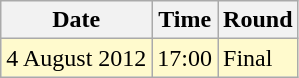<table class="wikitable">
<tr>
<th>Date</th>
<th>Time</th>
<th>Round</th>
</tr>
<tr>
<td style=background:lemonchiffon>4 August 2012</td>
<td style=background:lemonchiffon>17:00</td>
<td style=background:lemonchiffon>Final</td>
</tr>
</table>
